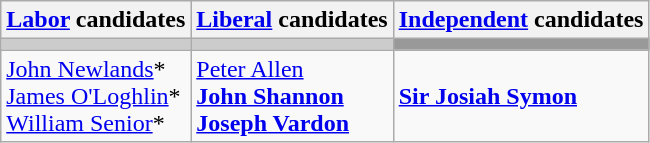<table class="wikitable">
<tr>
<th><a href='#'>Labor</a> candidates</th>
<th><a href='#'>Liberal</a> candidates</th>
<th><a href='#'>Independent</a> candidates</th>
</tr>
<tr bgcolor="#cccccc">
<td></td>
<td></td>
<td bgcolor="#999999"></td>
</tr>
<tr>
<td><a href='#'>John Newlands</a>*<br><a href='#'>James O'Loghlin</a>*<br><a href='#'>William Senior</a>*</td>
<td><a href='#'>Peter Allen</a><br><strong><a href='#'>John Shannon</a></strong><br><strong><a href='#'>Joseph Vardon</a></strong></td>
<td><strong><a href='#'>Sir Josiah Symon</a></strong></td>
</tr>
</table>
